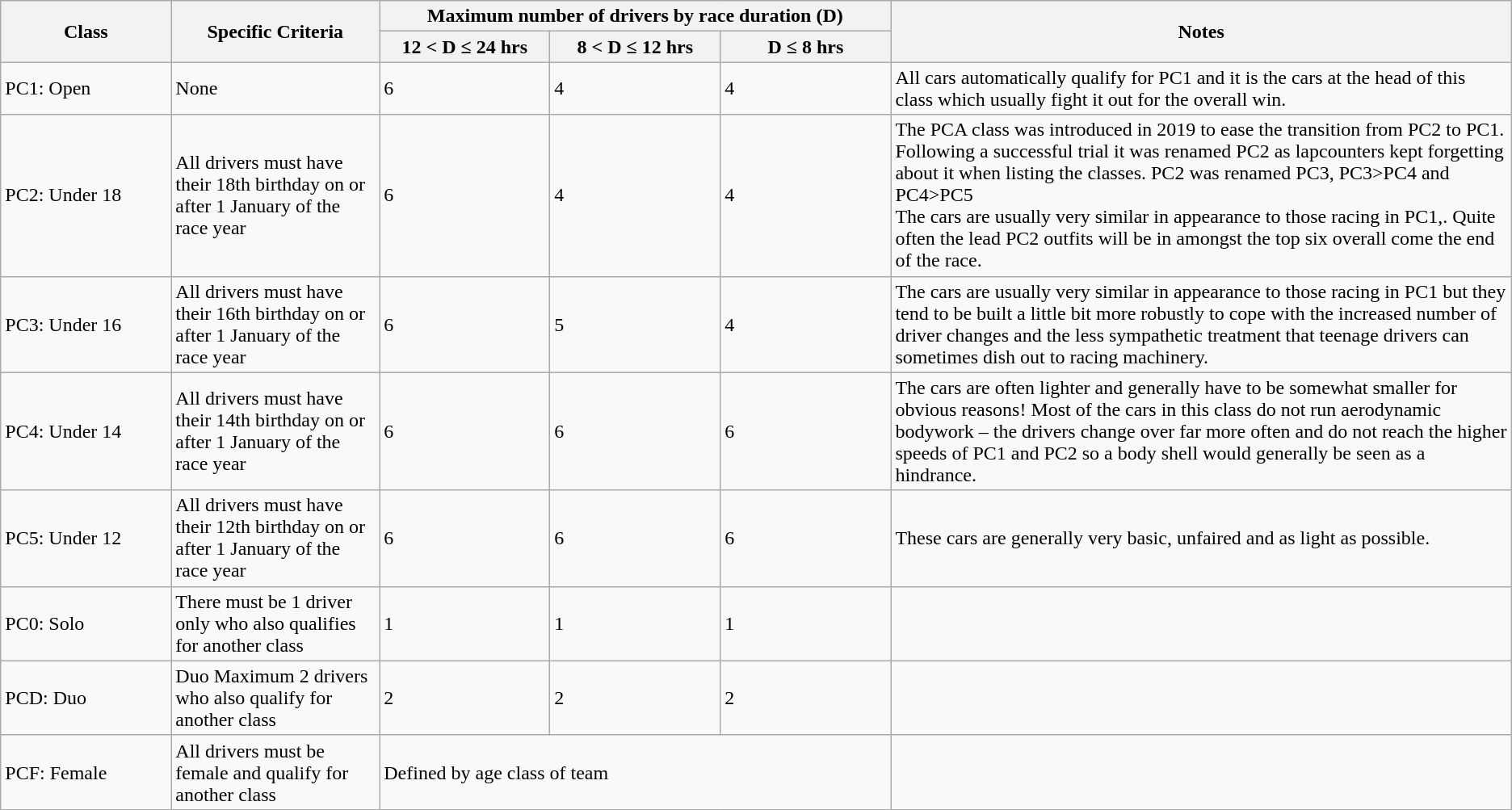<table class="wikitable">
<tr>
<th rowspan="2" style="width: 100pt;">Class</th>
<th rowspan="2">Specific Criteria</th>
<th colspan="3">Maximum number of drivers by race duration (D)</th>
<th rowspan="2">Notes</th>
</tr>
<tr>
<th style="width: 100pt;">12 < D ≤ 24 hrs</th>
<th style="width: 100pt;">8 < D ≤ 12 hrs</th>
<th style="width: 100pt;">D ≤ 8 hrs</th>
</tr>
<tr>
<td>PC1: Open</td>
<td>None</td>
<td>6</td>
<td>4</td>
<td>4</td>
<td>All cars automatically qualify for PC1 and it is the cars at the head of this class which usually fight it out for the overall win.</td>
</tr>
<tr>
<td>PC2: Under 18</td>
<td>All drivers must have their 18th birthday on or<br>after 1 January of the race year</td>
<td>6</td>
<td>4</td>
<td>4</td>
<td>The PCA class was introduced in 2019 to ease the transition from PC2 to PC1. Following a successful trial it was renamed PC2 as lapcounters kept forgetting about it when listing the classes. PC2 was renamed PC3, PC3>PC4 and PC4>PC5<br>The cars are usually very similar in appearance to those racing in PC1,. Quite often the lead PC2 outfits will be in amongst the top six overall come the end of the race.</td>
</tr>
<tr>
<td>PC3: Under 16</td>
<td>All drivers must have their 16th birthday on or after 1 January of the race year</td>
<td>6</td>
<td>5</td>
<td>4</td>
<td>The cars are usually very similar in appearance to those racing in PC1 but they tend to be built a little bit more robustly to cope with the increased number of driver changes and the less sympathetic treatment that teenage drivers can sometimes dish out to racing machinery.</td>
</tr>
<tr>
<td>PC4: Under 14</td>
<td>All drivers must have their 14th birthday on or after 1 January of the race year</td>
<td>6</td>
<td>6</td>
<td>6</td>
<td>The cars are often lighter and generally have to be somewhat smaller for obvious reasons! Most of the cars in this class do not run aerodynamic bodywork – the drivers change over far more often and do not reach the higher speeds of PC1 and PC2 so a body shell would generally be seen as a hindrance.</td>
</tr>
<tr>
<td>PC5: Under 12</td>
<td>All drivers must have their 12th birthday on or after 1 January of the race year</td>
<td>6</td>
<td>6</td>
<td>6</td>
<td>These cars are generally very basic, unfaired and as light as possible.</td>
</tr>
<tr>
<td>PC0: Solo</td>
<td>There must be 1 driver only who also qualifies for another class</td>
<td>1</td>
<td>1</td>
<td>1</td>
<td></td>
</tr>
<tr>
<td>PCD: Duo</td>
<td>Duo Maximum 2 drivers who also qualify for another class</td>
<td>2</td>
<td>2</td>
<td>2</td>
<td></td>
</tr>
<tr>
<td>PCF: Female</td>
<td>All drivers must be female and qualify for another class</td>
<td colspan="3">Defined by age class of team</td>
<td></td>
</tr>
</table>
